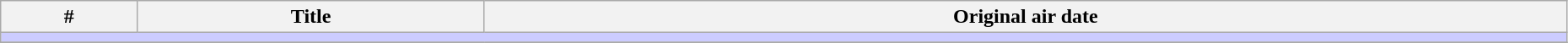<table class="wikitable" width="98%">
<tr>
<th>#</th>
<th>Title</th>
<th>Original air date</th>
</tr>
<tr>
<td colspan="4" bgcolor="#CCF"></td>
</tr>
<tr>
</tr>
</table>
